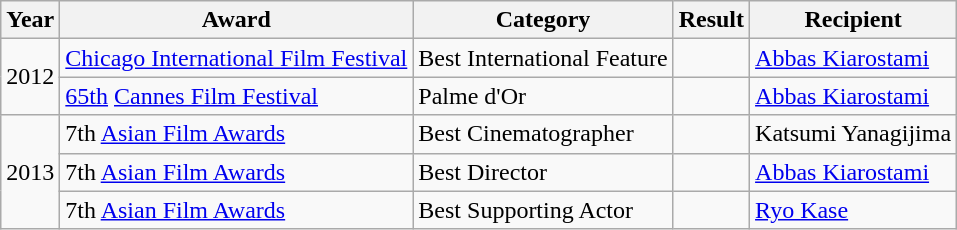<table class="wikitable">
<tr>
<th>Year</th>
<th>Award</th>
<th>Category</th>
<th>Result</th>
<th>Recipient</th>
</tr>
<tr>
<td rowspan=2>2012</td>
<td><a href='#'>Chicago International Film Festival</a></td>
<td>Best International Feature</td>
<td></td>
<td><a href='#'>Abbas Kiarostami</a></td>
</tr>
<tr>
<td><a href='#'>65th</a> <a href='#'>Cannes Film Festival</a></td>
<td>Palme d'Or</td>
<td></td>
<td><a href='#'>Abbas Kiarostami</a></td>
</tr>
<tr>
<td rowspan=3>2013</td>
<td>7th <a href='#'>Asian Film Awards</a></td>
<td>Best Cinematographer</td>
<td></td>
<td>Katsumi Yanagijima</td>
</tr>
<tr>
<td>7th <a href='#'>Asian Film Awards</a></td>
<td>Best Director</td>
<td></td>
<td><a href='#'>Abbas Kiarostami</a></td>
</tr>
<tr>
<td>7th <a href='#'>Asian Film Awards</a></td>
<td>Best Supporting Actor</td>
<td></td>
<td><a href='#'>Ryo Kase</a></td>
</tr>
</table>
